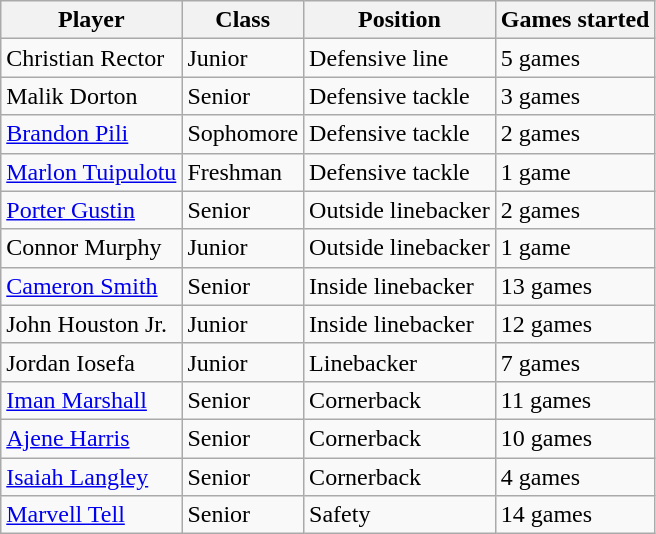<table class="wikitable" border="1">
<tr ;>
<th>Player</th>
<th>Class</th>
<th>Position</th>
<th>Games started</th>
</tr>
<tr>
<td>Christian Rector</td>
<td>Junior </td>
<td>Defensive line</td>
<td>5 games</td>
</tr>
<tr>
<td>Malik Dorton</td>
<td>Senior </td>
<td>Defensive tackle</td>
<td>3 games</td>
</tr>
<tr>
<td><a href='#'>Brandon Pili</a></td>
<td>Sophomore</td>
<td>Defensive tackle</td>
<td>2 games</td>
</tr>
<tr>
<td><a href='#'>Marlon Tuipulotu</a></td>
<td>Freshman </td>
<td>Defensive tackle</td>
<td>1 game</td>
</tr>
<tr>
<td><a href='#'>Porter Gustin</a></td>
<td>Senior</td>
<td>Outside linebacker</td>
<td>2 games</td>
</tr>
<tr>
<td>Connor Murphy</td>
<td>Junior</td>
<td>Outside linebacker</td>
<td>1 game</td>
</tr>
<tr>
<td><a href='#'>Cameron Smith</a></td>
<td>Senior</td>
<td>Inside linebacker</td>
<td>13 games</td>
</tr>
<tr>
<td>John Houston Jr.</td>
<td>Junior </td>
<td>Inside linebacker</td>
<td>12 games</td>
</tr>
<tr>
<td>Jordan Iosefa</td>
<td>Junior</td>
<td>Linebacker</td>
<td>7 games</td>
</tr>
<tr>
<td><a href='#'>Iman Marshall</a></td>
<td>Senior</td>
<td>Cornerback</td>
<td>11 games</td>
</tr>
<tr>
<td><a href='#'>Ajene Harris</a></td>
<td>Senior </td>
<td>Cornerback</td>
<td>10 games</td>
</tr>
<tr>
<td><a href='#'>Isaiah Langley</a></td>
<td>Senior</td>
<td>Cornerback</td>
<td>4 games</td>
</tr>
<tr>
<td><a href='#'>Marvell Tell</a></td>
<td>Senior</td>
<td>Safety</td>
<td>14 games</td>
</tr>
</table>
